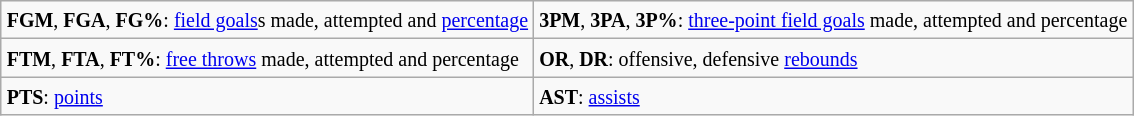<table style="margin:auto;"  class="wikitable">
<tr>
<td><small><strong>FGM</strong>, <strong>FGA</strong>, <strong>FG%</strong>: <a href='#'>field goals</a>s made, attempted and <a href='#'>percentage</a></small></td>
<td><small><strong>3PM</strong>, <strong>3PA</strong>, <strong>3P%</strong>: <a href='#'>three-point field goals</a> made, attempted and percentage</small></td>
</tr>
<tr>
<td><small><strong>FTM</strong>, <strong>FTA</strong>, <strong>FT%</strong>: <a href='#'>free throws</a> made, attempted and percentage</small></td>
<td><small><strong>OR</strong>, <strong>DR</strong>: offensive, defensive <a href='#'>rebounds</a></small></td>
</tr>
<tr>
<td><small><strong>PTS</strong>: <a href='#'>points</a></small></td>
<td><small><strong>AST</strong>: <a href='#'>assists</a> </small></td>
</tr>
</table>
